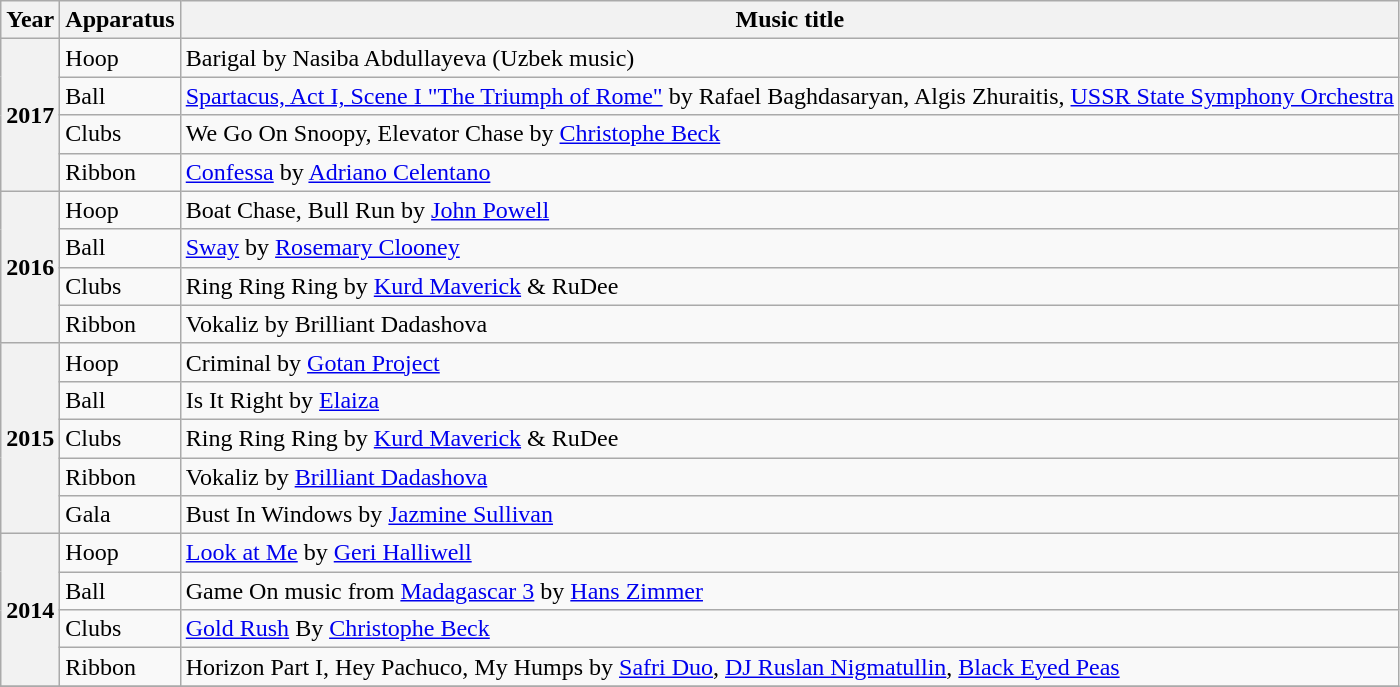<table class="wikitable plainrowheaders">
<tr>
<th scope=col>Year</th>
<th scope=col>Apparatus</th>
<th scope=col>Music title </th>
</tr>
<tr>
<th scope=row rowspan=4>2017</th>
<td>Hoop</td>
<td>Barigal by Nasiba Abdullayeva (Uzbek music)</td>
</tr>
<tr>
<td>Ball</td>
<td><a href='#'>Spartacus, Act I, Scene I "The Triumph of Rome"</a> by Rafael Baghdasaryan, Algis Zhuraitis, <a href='#'>USSR State Symphony Orchestra</a></td>
</tr>
<tr>
<td>Clubs</td>
<td>We Go On Snoopy, Elevator Chase by <a href='#'>Christophe Beck</a></td>
</tr>
<tr>
<td>Ribbon</td>
<td><a href='#'>Confessa</a> by <a href='#'>Adriano Celentano</a></td>
</tr>
<tr>
<th scope=row rowspan=4>2016</th>
<td>Hoop</td>
<td>Boat Chase, Bull Run by <a href='#'>John Powell</a></td>
</tr>
<tr>
<td>Ball</td>
<td><a href='#'>Sway</a> by <a href='#'>Rosemary Clooney</a></td>
</tr>
<tr>
<td>Clubs</td>
<td>Ring Ring Ring by <a href='#'>Kurd Maverick</a> & RuDee</td>
</tr>
<tr>
<td>Ribbon</td>
<td>Vokaliz by Brilliant Dadashova</td>
</tr>
<tr>
<th scope=row rowspan=5>2015</th>
<td>Hoop</td>
<td>Criminal by <a href='#'>Gotan Project</a></td>
</tr>
<tr>
<td>Ball</td>
<td>Is It Right by <a href='#'>Elaiza</a></td>
</tr>
<tr>
<td>Clubs</td>
<td>Ring Ring Ring by <a href='#'>Kurd Maverick</a> & RuDee</td>
</tr>
<tr>
<td>Ribbon</td>
<td>Vokaliz by <a href='#'>Brilliant Dadashova</a></td>
</tr>
<tr>
<td>Gala</td>
<td>Bust In Windows by <a href='#'>Jazmine Sullivan</a></td>
</tr>
<tr>
<th scope=row rowspan=4>2014</th>
<td>Hoop</td>
<td><a href='#'>Look at Me</a> by <a href='#'>Geri Halliwell</a></td>
</tr>
<tr>
<td>Ball</td>
<td>Game On music from <a href='#'>Madagascar 3</a> by <a href='#'>Hans Zimmer</a></td>
</tr>
<tr>
<td>Clubs</td>
<td><a href='#'>Gold Rush</a> By <a href='#'>Christophe Beck</a></td>
</tr>
<tr>
<td>Ribbon</td>
<td>Horizon Part I, Hey Pachuco, My Humps by <a href='#'>Safri Duo</a>, <a href='#'>DJ Ruslan Nigmatullin</a>, <a href='#'>Black Eyed Peas</a></td>
</tr>
<tr>
</tr>
</table>
